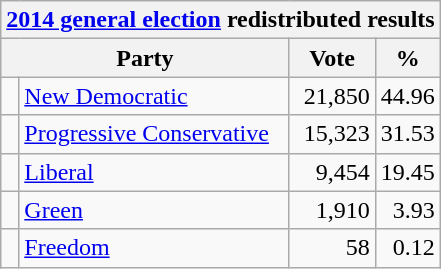<table class="wikitable">
<tr>
<th colspan="4"><a href='#'>2014 general election</a> redistributed results</th>
</tr>
<tr>
<th bgcolor="#DDDDFF" width="130px" colspan="2">Party</th>
<th bgcolor="#DDDDFF" width="50px">Vote</th>
<th bgcolor="#DDDDFF" width="30px">%</th>
</tr>
<tr>
<td> </td>
<td><a href='#'>New Democratic</a></td>
<td align=right>21,850</td>
<td align=right>44.96</td>
</tr>
<tr>
<td> </td>
<td><a href='#'>Progressive Conservative</a></td>
<td align=right>15,323</td>
<td align=right>31.53</td>
</tr>
<tr>
<td> </td>
<td><a href='#'>Liberal</a></td>
<td align=right>9,454</td>
<td align=right>19.45</td>
</tr>
<tr>
<td> </td>
<td><a href='#'>Green</a></td>
<td align=right>1,910</td>
<td align=right>3.93</td>
</tr>
<tr>
<td> </td>
<td><a href='#'>Freedom</a></td>
<td align=right>58</td>
<td align=right>0.12</td>
</tr>
</table>
